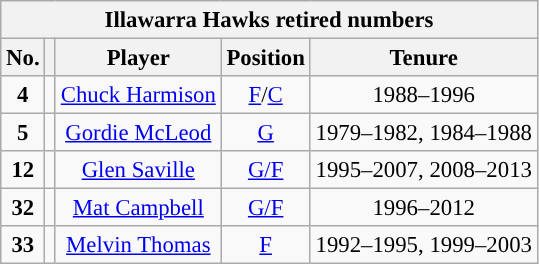<table class="wikitable" style="text-align:center; font-size:95%;">
<tr>
<th colspan="5">Illawarra Hawks retired numbers</th>
</tr>
<tr>
<th>No.</th>
<th></th>
<th>Player</th>
<th>Position</th>
<th>Tenure</th>
</tr>
<tr>
<td><strong>4</strong></td>
<td></td>
<td><a href='#'>Chuck Harmison</a></td>
<td><a href='#'>F</a>/<a href='#'>C</a></td>
<td>1988–1996</td>
</tr>
<tr>
<td><strong>5</strong></td>
<td></td>
<td><a href='#'>Gordie McLeod</a></td>
<td><a href='#'>G</a></td>
<td>1979–1982, 1984–1988</td>
</tr>
<tr>
<td><strong>12</strong></td>
<td></td>
<td><a href='#'>Glen Saville</a></td>
<td><a href='#'>G/F</a></td>
<td>1995–2007, 2008–2013</td>
</tr>
<tr>
<td><strong>32</strong></td>
<td></td>
<td><a href='#'>Mat Campbell</a></td>
<td><a href='#'>G/F</a></td>
<td>1996–2012</td>
</tr>
<tr>
<td><strong>33</strong></td>
<td></td>
<td><a href='#'>Melvin Thomas</a></td>
<td><a href='#'>F</a></td>
<td>1992–1995, 1999–2003</td>
</tr>
</table>
